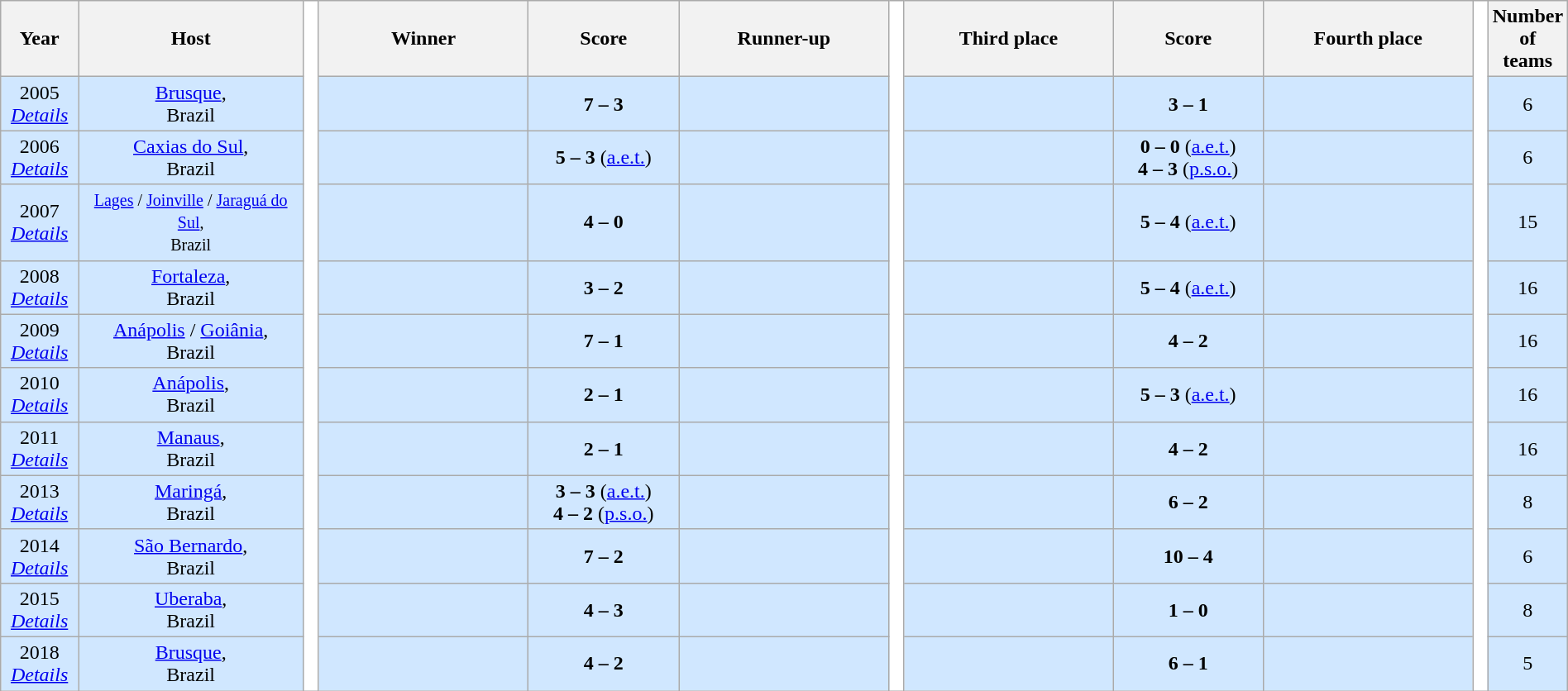<table class="wikitable" style="text-align:center;width:100%">
<tr>
<th width=5%>Year</th>
<th width=15%>Host</th>
<th rowspan="12" style="width:1%;background:#fff"></th>
<th width=14%>Winner</th>
<th width=10%>Score</th>
<th width=14%>Runner-up</th>
<th rowspan="12" style="width:1%;background:#fff"></th>
<th width=14%>Third place</th>
<th width=10%>Score</th>
<th width=14%>Fourth place</th>
<th rowspan="12" style="width:1%;background:#fff"></th>
<th width=4%>Number of teams</th>
</tr>
<tr align=center bgcolor=#D0E7FF>
<td>2005<br><em><a href='#'>Details</a></em></td>
<td><a href='#'>Brusque</a>,<br> Brazil</td>
<td><strong></strong></td>
<td><strong>7 – 3</strong></td>
<td></td>
<td><strong></strong></td>
<td><strong>3 – 1</strong></td>
<td></td>
<td>6</td>
</tr>
<tr align=center bgcolor=#D0E7FF>
<td>2006<br><em><a href='#'>Details</a></em></td>
<td><a href='#'>Caxias do Sul</a>,<br> Brazil</td>
<td><strong></strong></td>
<td><strong>5 – 3</strong> (<a href='#'>a.e.t.</a>)</td>
<td></td>
<td><strong></strong></td>
<td><strong>0 – 0</strong> (<a href='#'>a.e.t.</a>)<br> <strong>4 – 3</strong> (<a href='#'>p.s.o.</a>)</td>
<td></td>
<td>6</td>
</tr>
<tr align=center bgcolor=#D0E7FF>
<td>2007<br><em><a href='#'>Details</a></em></td>
<td><small><a href='#'>Lages</a> / <a href='#'>Joinville</a> / <a href='#'>Jaraguá do Sul</a>,<br> Brazil</small></td>
<td><strong></strong></td>
<td><strong>4 – 0</strong></td>
<td></td>
<td><strong></strong></td>
<td><strong>5 – 4</strong> (<a href='#'>a.e.t.</a>)</td>
<td></td>
<td>15</td>
</tr>
<tr align=center bgcolor=#D0E7FF>
<td>2008<br><em><a href='#'>Details</a></em></td>
<td><a href='#'>Fortaleza</a>,<br> Brazil</td>
<td><strong></strong></td>
<td><strong>3 – 2</strong></td>
<td></td>
<td><strong></strong></td>
<td><strong>5 – 4</strong> (<a href='#'>a.e.t.</a>)</td>
<td></td>
<td>16</td>
</tr>
<tr align=center bgcolor=#D0E7FF>
<td>2009<br><em><a href='#'>Details</a></em></td>
<td><a href='#'>Anápolis</a> / <a href='#'>Goiânia</a>,<br> Brazil</td>
<td><strong></strong></td>
<td><strong>7 – 1</strong></td>
<td></td>
<td><strong></strong></td>
<td><strong>4 – 2</strong></td>
<td></td>
<td>16</td>
</tr>
<tr align=center bgcolor=#D0E7FF>
<td>2010<br><em><a href='#'>Details</a></em></td>
<td><a href='#'>Anápolis</a>,<br>  Brazil</td>
<td><strong></strong></td>
<td><strong>2 – 1</strong></td>
<td></td>
<td><strong></strong></td>
<td><strong>5 – 3</strong> (<a href='#'>a.e.t.</a>)</td>
<td></td>
<td>16</td>
</tr>
<tr align=center bgcolor=#D0E7FF>
<td>2011<br><em><a href='#'>Details</a></em></td>
<td><a href='#'>Manaus</a>,<br>  Brazil</td>
<td><strong></strong></td>
<td><strong>2 – 1</strong></td>
<td></td>
<td><strong></strong></td>
<td><strong>4 – 2</strong></td>
<td></td>
<td>16</td>
</tr>
<tr align=center bgcolor=#D0E7FF>
<td>2013<br><em><a href='#'>Details</a></em></td>
<td><a href='#'>Maringá</a>,<br>  Brazil</td>
<td><strong></strong></td>
<td><strong>3 – 3</strong> (<a href='#'>a.e.t.</a>)<br> <strong>4 – 2</strong> (<a href='#'>p.s.o.</a>)</td>
<td></td>
<td><strong></strong></td>
<td><strong>6 – 2</strong></td>
<td></td>
<td>8</td>
</tr>
<tr align=center bgcolor=#D0E7FF>
<td>2014<br><em><a href='#'>Details</a></em></td>
<td><a href='#'>São Bernardo</a>,<br>  Brazil</td>
<td><strong></strong></td>
<td><strong>7 – 2</strong></td>
<td></td>
<td><strong></strong></td>
<td><strong>10 – 4</strong></td>
<td></td>
<td>6</td>
</tr>
<tr align=center bgcolor=#D0E7FF>
<td>2015<br> <em><a href='#'>Details</a></em></td>
<td><a href='#'>Uberaba</a>,<br>  Brazil</td>
<td><strong></strong></td>
<td><strong>4 – 3</strong></td>
<td></td>
<td><strong></strong></td>
<td><strong>1 – 0</strong></td>
<td></td>
<td>8</td>
</tr>
<tr align=center bgcolor=#D0E7FF>
<td>2018<br><em><a href='#'>Details</a></em></td>
<td><a href='#'>Brusque</a>,<br> Brazil</td>
<td><strong></strong></td>
<td><strong>4 – 2</strong></td>
<td></td>
<td><strong></strong></td>
<td><strong>6 – 1</strong></td>
<td></td>
<td>5</td>
</tr>
</table>
